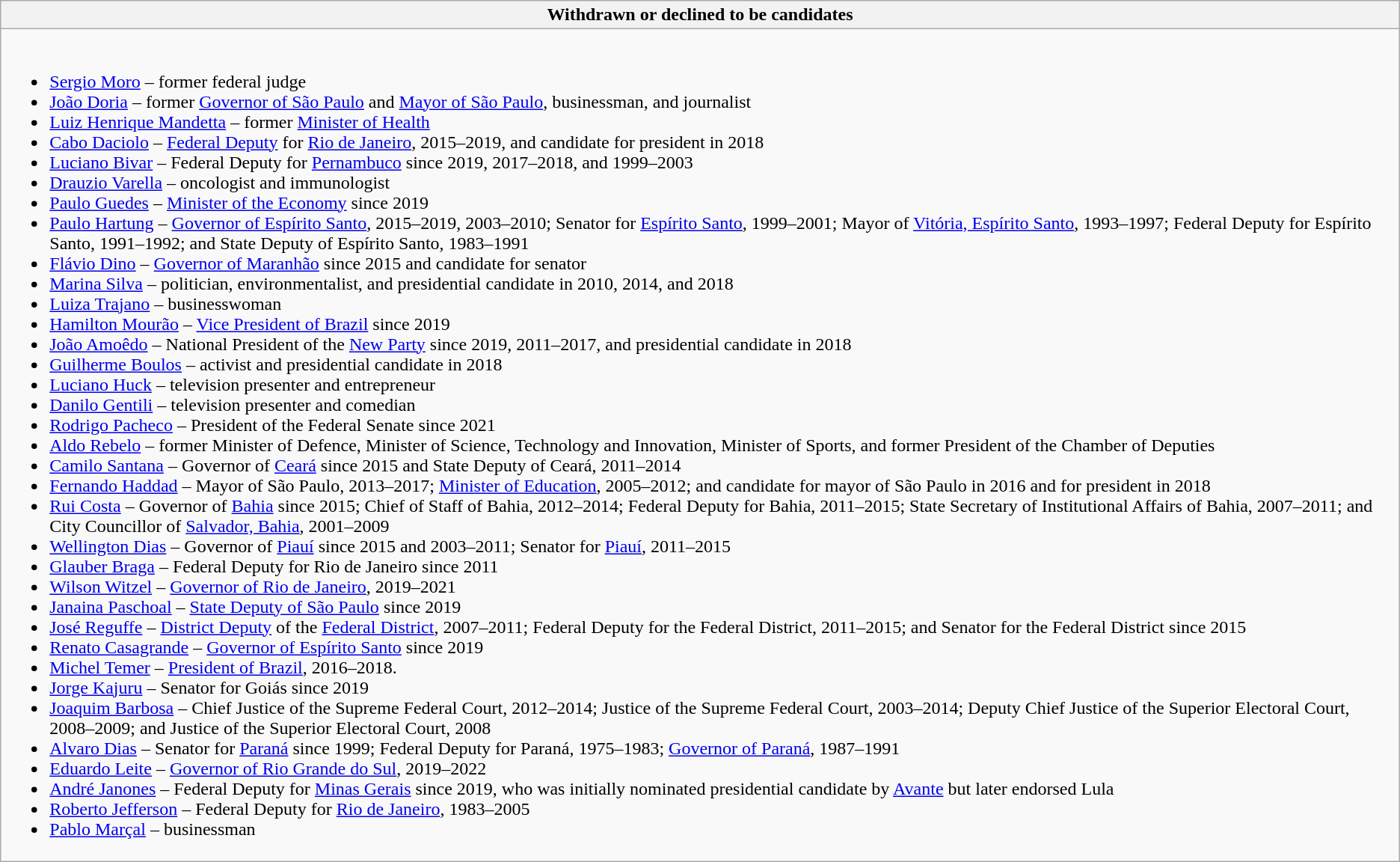<table class="wikitable collapsible collapsed">
<tr>
<th>Withdrawn or declined to be candidates</th>
</tr>
<tr>
<td><br><ul><li><a href='#'>Sergio Moro</a> – former federal judge</li><li><a href='#'>João Doria</a> – former <a href='#'>Governor of São Paulo</a> and <a href='#'>Mayor of São Paulo</a>, businessman, and journalist</li><li><a href='#'>Luiz Henrique Mandetta</a> – former <a href='#'>Minister of Health</a></li><li><a href='#'>Cabo Daciolo</a> – <a href='#'>Federal Deputy</a> for <a href='#'>Rio de Janeiro</a>, 2015–2019, and candidate for president in 2018</li><li><a href='#'>Luciano Bivar</a> – Federal Deputy for <a href='#'>Pernambuco</a> since 2019, 2017–2018, and 1999–2003</li><li><a href='#'>Drauzio Varella</a> – oncologist and immunologist</li><li><a href='#'>Paulo Guedes</a> – <a href='#'>Minister of the Economy</a> since 2019</li><li><a href='#'>Paulo Hartung</a> – <a href='#'>Governor of Espírito Santo</a>, 2015–2019, 2003–2010; Senator for <a href='#'>Espírito Santo</a>, 1999–2001; Mayor of <a href='#'>Vitória, Espírito Santo</a>, 1993–1997; Federal Deputy for Espírito Santo, 1991–1992; and State Deputy of Espírito Santo, 1983–1991</li><li><a href='#'>Flávio Dino</a> – <a href='#'>Governor of Maranhão</a> since 2015 and candidate for senator</li><li><a href='#'>Marina Silva</a> – politician, environmentalist, and presidential candidate in 2010, 2014, and 2018</li><li><a href='#'>Luiza Trajano</a> – businesswoman</li><li><a href='#'>Hamilton Mourão</a> – <a href='#'>Vice President of Brazil</a> since 2019</li><li><a href='#'>João Amoêdo</a> – National President of the <a href='#'>New Party</a> since 2019, 2011–2017, and presidential candidate in 2018</li><li><a href='#'>Guilherme Boulos</a> – activist and presidential candidate in 2018</li><li><a href='#'>Luciano Huck</a> – television presenter and entrepreneur</li><li><a href='#'>Danilo Gentili</a> – television presenter and comedian</li><li><a href='#'>Rodrigo Pacheco</a> – President of the Federal Senate since 2021</li><li><a href='#'>Aldo Rebelo</a> – former Minister of Defence, Minister of Science, Technology and Innovation, Minister of Sports, and former President of the Chamber of Deputies</li><li><a href='#'>Camilo Santana</a> – Governor of <a href='#'>Ceará</a> since 2015 and State Deputy of Ceará, 2011–2014</li><li><a href='#'>Fernando Haddad</a> – Mayor of São Paulo, 2013–2017; <a href='#'>Minister of Education</a>, 2005–2012; and candidate for mayor of São Paulo in 2016 and for president in 2018</li><li><a href='#'>Rui Costa</a> – Governor of <a href='#'>Bahia</a> since 2015; Chief of Staff of Bahia, 2012–2014; Federal Deputy for Bahia, 2011–2015; State Secretary of Institutional Affairs of Bahia, 2007–2011; and City Councillor of <a href='#'>Salvador, Bahia</a>, 2001–2009</li><li><a href='#'>Wellington Dias</a> – Governor of <a href='#'>Piauí</a> since 2015 and 2003–2011; Senator for <a href='#'>Piauí</a>, 2011–2015</li><li><a href='#'>Glauber Braga</a> – Federal Deputy for Rio de Janeiro since 2011</li><li><a href='#'>Wilson Witzel</a> – <a href='#'>Governor of Rio de Janeiro</a>, 2019–2021</li><li><a href='#'>Janaina Paschoal</a> – <a href='#'>State Deputy of São Paulo</a> since 2019</li><li><a href='#'>José Reguffe</a> – <a href='#'>District Deputy</a> of the <a href='#'>Federal District</a>, 2007–2011; Federal Deputy for the Federal District, 2011–2015; and Senator for the Federal District since 2015</li><li><a href='#'>Renato Casagrande</a> – <a href='#'>Governor of Espírito Santo</a> since 2019</li><li><a href='#'>Michel Temer</a> – <a href='#'>President of Brazil</a>, 2016–2018.</li><li><a href='#'>Jorge Kajuru</a> – Senator for Goiás since 2019</li><li><a href='#'>Joaquim Barbosa</a> – Chief Justice of the Supreme Federal Court, 2012–2014; Justice of the Supreme Federal Court, 2003–2014; Deputy Chief Justice of the Superior Electoral Court, 2008–2009; and Justice of the Superior Electoral Court, 2008</li><li><a href='#'>Alvaro Dias</a> – Senator for <a href='#'>Paraná</a> since 1999; Federal Deputy for Paraná, 1975–1983; <a href='#'>Governor of Paraná</a>, 1987–1991</li><li><a href='#'>Eduardo Leite</a> – <a href='#'>Governor of Rio Grande do Sul</a>, 2019–2022</li><li><a href='#'>André Janones</a> – Federal Deputy for <a href='#'>Minas Gerais</a> since 2019, who was initially nominated presidential candidate by <a href='#'>Avante</a> but later endorsed Lula</li><li><a href='#'>Roberto Jefferson</a> – Federal Deputy for <a href='#'>Rio de Janeiro</a>, 1983–2005</li><li><a href='#'>Pablo Marçal</a> – businessman</li></ul></td>
</tr>
</table>
